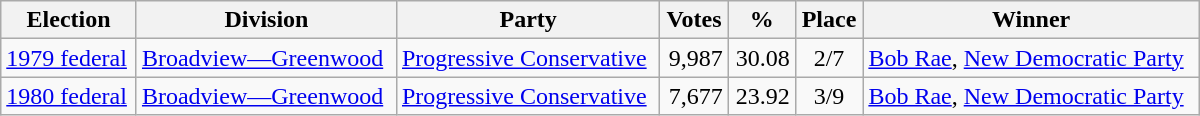<table class="wikitable" width="800">
<tr>
<th align="left">Election</th>
<th align="left">Division</th>
<th align="left">Party</th>
<th align="right">Votes</th>
<th align="right">%</th>
<th align="center">Place</th>
<th align="center">Winner</th>
</tr>
<tr>
<td align="left"><a href='#'>1979 federal</a></td>
<td align="left"><a href='#'>Broadview—Greenwood</a></td>
<td align="left"><a href='#'>Progressive Conservative</a></td>
<td align="right">9,987</td>
<td align="right">30.08</td>
<td align="center">2/7</td>
<td align="left"><a href='#'>Bob Rae</a>, <a href='#'>New Democratic Party</a></td>
</tr>
<tr>
<td align="left"><a href='#'>1980 federal</a></td>
<td align="left"><a href='#'>Broadview—Greenwood</a></td>
<td align="left"><a href='#'>Progressive Conservative</a></td>
<td align="right">7,677</td>
<td align="right">23.92</td>
<td align="center">3/9</td>
<td align="left"><a href='#'>Bob Rae</a>, <a href='#'>New Democratic Party</a></td>
</tr>
</table>
